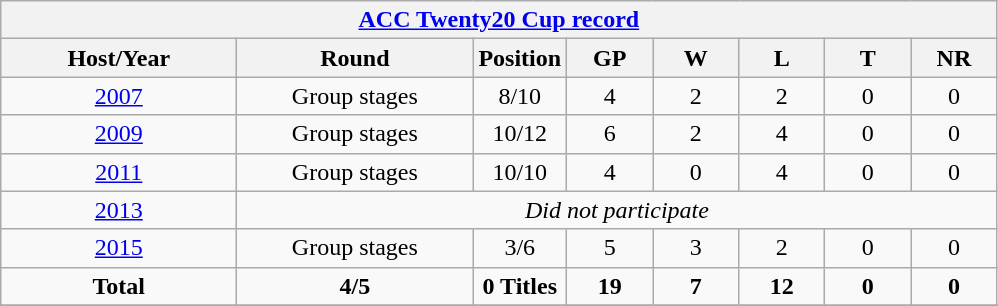<table class="wikitable" style="text-align: center;">
<tr>
<th colspan=8><a href='#'>ACC Twenty20 Cup record</a></th>
</tr>
<tr>
<th width=150>Host/Year</th>
<th width=150>Round</th>
<th width=50>Position</th>
<th width=50>GP</th>
<th width=50>W</th>
<th width=50>L</th>
<th width=50>T</th>
<th width=50>NR</th>
</tr>
<tr>
<td> <a href='#'>2007</a></td>
<td>Group stages</td>
<td>8/10</td>
<td>4</td>
<td>2</td>
<td>2</td>
<td>0</td>
<td>0</td>
</tr>
<tr>
<td> <a href='#'>2009</a></td>
<td>Group stages</td>
<td>10/12</td>
<td>6</td>
<td>2</td>
<td>4</td>
<td>0</td>
<td>0</td>
</tr>
<tr>
<td> <a href='#'>2011</a></td>
<td>Group stages</td>
<td>10/10</td>
<td>4</td>
<td>0</td>
<td>4</td>
<td>0</td>
<td>0</td>
</tr>
<tr>
<td> <a href='#'>2013</a></td>
<td colspan="7" rowspan="1"><em>Did not participate</em></td>
</tr>
<tr>
<td> <a href='#'>2015</a></td>
<td>Group stages</td>
<td>3/6</td>
<td>5</td>
<td>3</td>
<td>2</td>
<td>0</td>
<td>0</td>
</tr>
<tr>
<td><strong>Total</strong></td>
<td><strong>4/5</strong></td>
<td><strong>0 Titles</strong></td>
<td><strong>19</strong></td>
<td><strong>7</strong></td>
<td><strong>12</strong></td>
<td><strong>0</strong></td>
<td><strong>0</strong></td>
</tr>
<tr>
</tr>
</table>
